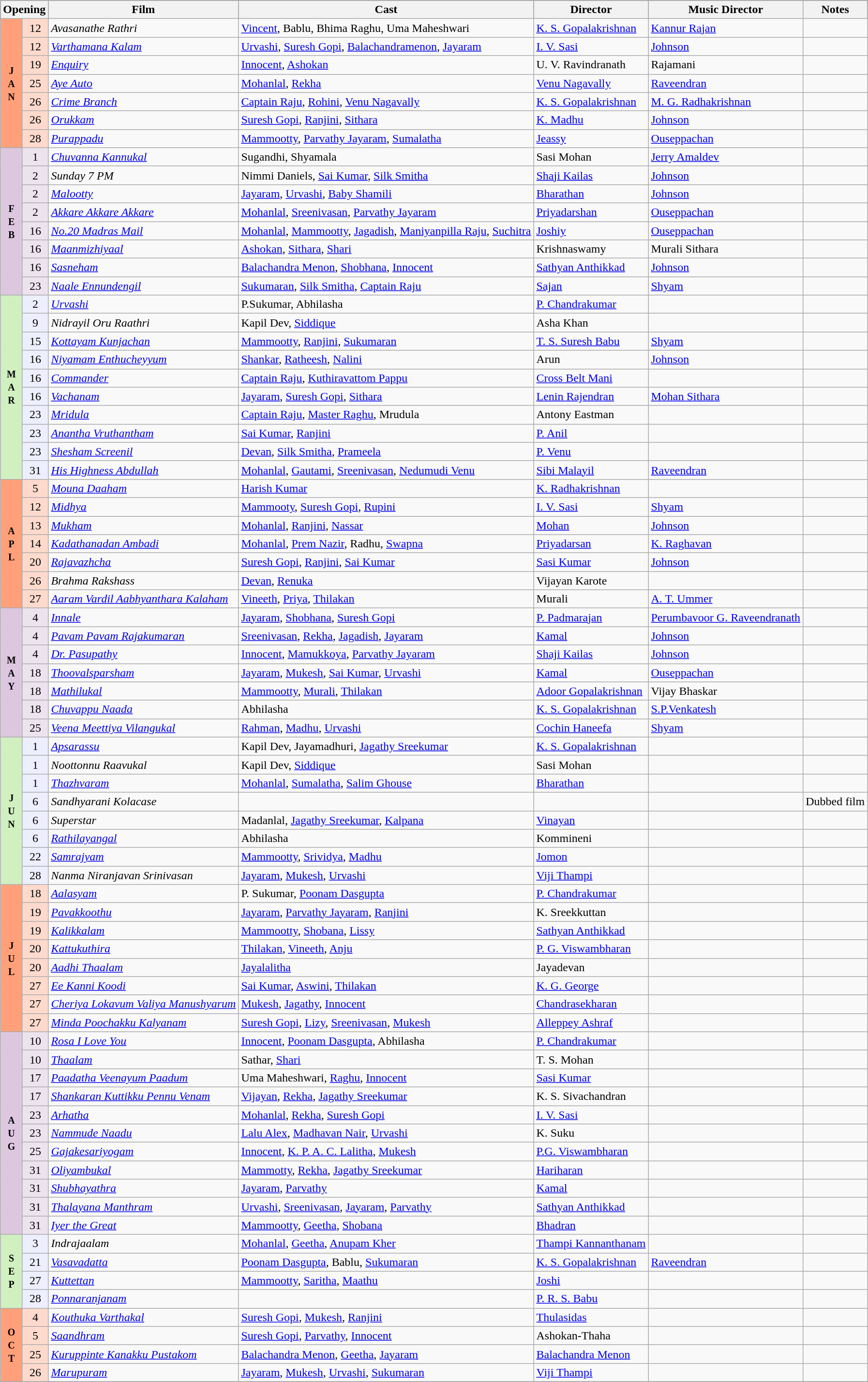<table class="wikitable">
<tr style="background:#000;">
<th colspan="2">Opening</th>
<th>Film</th>
<th>Cast</th>
<th>Director</th>
<th>Music Director</th>
<th>Notes</th>
</tr>
<tr>
<td rowspan="7" style="text-align:center; background:#ffa07a; textcolor:#000;"><small><strong>J<br>A<br>N</strong></small></td>
<td style="text-align:center; background:#ffdacc; textcolor:#000;">12</td>
<td><em>Avasanathe Rathri</em></td>
<td><a href='#'>Vincent</a>, Bablu, Bhima Raghu, Uma Maheshwari</td>
<td><a href='#'>K. S. Gopalakrishnan</a></td>
<td><a href='#'>Kannur Rajan</a></td>
<td></td>
</tr>
<tr>
<td style="text-align:center; background:#ffdacc; textcolor:#000;">12</td>
<td><em><a href='#'>Varthamana Kalam</a></em></td>
<td><a href='#'>Urvashi</a>, <a href='#'>Suresh Gopi</a>, <a href='#'>Balachandramenon</a>, <a href='#'>Jayaram</a></td>
<td><a href='#'>I. V. Sasi</a></td>
<td><a href='#'>Johnson</a></td>
<td></td>
</tr>
<tr>
<td style="text-align:center; background:#ffdacc; textcolor:#000;">19</td>
<td><em><a href='#'>Enquiry</a></em></td>
<td><a href='#'>Innocent</a>, <a href='#'>Ashokan</a></td>
<td>U. V. Ravindranath</td>
<td>Rajamani</td>
<td></td>
</tr>
<tr>
<td style="text-align:center; background:#ffdacc; textcolor:#000;">25</td>
<td><em><a href='#'>Aye Auto</a></em></td>
<td><a href='#'>Mohanlal</a>, <a href='#'>Rekha</a></td>
<td><a href='#'>Venu Nagavally</a></td>
<td><a href='#'>Raveendran</a></td>
<td></td>
</tr>
<tr>
<td style="text-align:center; background:#ffdacc; textcolor:#000;">26</td>
<td><em><a href='#'>Crime Branch</a></em></td>
<td><a href='#'>Captain Raju</a>, <a href='#'>Rohini</a>, <a href='#'>Venu Nagavally</a></td>
<td><a href='#'>K. S. Gopalakrishnan</a></td>
<td><a href='#'>M. G. Radhakrishnan</a></td>
<td></td>
</tr>
<tr>
<td style="text-align:center; background:#ffdacc; textcolor:#000;">26</td>
<td><em><a href='#'>Orukkam</a></em></td>
<td><a href='#'>Suresh Gopi</a>, <a href='#'>Ranjini</a>, <a href='#'>Sithara</a></td>
<td><a href='#'>K. Madhu</a></td>
<td><a href='#'>Johnson</a></td>
<td></td>
</tr>
<tr>
<td style="text-align:center; background:#ffdacc; textcolor:#000;">28</td>
<td><em><a href='#'>Purappadu</a></em></td>
<td><a href='#'>Mammootty</a>, <a href='#'>Parvathy Jayaram</a>, <a href='#'>Sumalatha</a></td>
<td><a href='#'>Jeassy</a></td>
<td><a href='#'>Ouseppachan</a></td>
<td></td>
</tr>
<tr>
<td rowspan="8" style="text-align:center; background:#dcc7df; textcolor:#000;"><small><strong>F<br>E<br>B</strong></small></td>
<td style="text-align:center; background:#ede3ef; textcolor:#000;">1</td>
<td><em><a href='#'>Chuvanna Kannukal</a></em></td>
<td>Sugandhi, Shyamala</td>
<td>Sasi Mohan</td>
<td><a href='#'>Jerry Amaldev</a></td>
<td></td>
</tr>
<tr>
<td style="text-align:center; background:#ede3ef; textcolor:#000;">2</td>
<td><em>Sunday 7 PM</em></td>
<td>Nimmi Daniels, <a href='#'>Sai Kumar</a>, <a href='#'>Silk Smitha</a></td>
<td><a href='#'>Shaji Kailas</a></td>
<td><a href='#'>Johnson</a></td>
<td></td>
</tr>
<tr>
<td style="text-align:center; background:#ede3ef; textcolor:#000;">2</td>
<td><em><a href='#'>Malootty</a></em></td>
<td><a href='#'>Jayaram</a>, <a href='#'>Urvashi</a>, <a href='#'>Baby Shamili</a></td>
<td><a href='#'>Bharathan</a></td>
<td><a href='#'>Johnson</a></td>
<td></td>
</tr>
<tr>
<td style="text-align:center; background:#ede3ef; textcolor:#000;">2</td>
<td><em><a href='#'>Akkare Akkare Akkare</a></em></td>
<td><a href='#'>Mohanlal</a>, <a href='#'>Sreenivasan</a>, <a href='#'>Parvathy Jayaram</a></td>
<td><a href='#'>Priyadarshan</a></td>
<td><a href='#'>Ouseppachan</a></td>
<td></td>
</tr>
<tr>
<td style="text-align:center; background:#ede3ef; textcolor:#000;">16</td>
<td><em><a href='#'>No.20 Madras Mail</a></em></td>
<td><a href='#'>Mohanlal</a>, <a href='#'>Mammootty</a>, <a href='#'>Jagadish</a>, <a href='#'>Maniyanpilla Raju</a>, <a href='#'>Suchitra</a></td>
<td><a href='#'>Joshiy</a></td>
<td><a href='#'>Ouseppachan</a></td>
<td></td>
</tr>
<tr>
<td style="text-align:center; background:#ede3ef; textcolor:#000;">16</td>
<td><em><a href='#'>Maanmizhiyaal</a></em></td>
<td><a href='#'>Ashokan</a>, <a href='#'>Sithara</a>, <a href='#'>Shari</a></td>
<td>Krishnaswamy</td>
<td>Murali Sithara</td>
<td></td>
</tr>
<tr>
<td style="text-align:center; background:#ede3ef; textcolor:#000;">16</td>
<td><em><a href='#'>Sasneham</a></em></td>
<td><a href='#'>Balachandra Menon</a>, <a href='#'>Shobhana</a>, <a href='#'>Innocent</a></td>
<td><a href='#'>Sathyan Anthikkad</a></td>
<td><a href='#'>Johnson</a></td>
<td></td>
</tr>
<tr>
<td style="text-align:center; background:#ede3ef; textcolor:#000;">23</td>
<td><em><a href='#'>Naale Ennundengil</a></em></td>
<td><a href='#'>Sukumaran</a>, <a href='#'>Silk Smitha</a>, <a href='#'>Captain Raju</a></td>
<td><a href='#'>Sajan</a></td>
<td><a href='#'>Shyam</a></td>
<td></td>
</tr>
<tr>
<td rowspan="10" style="text-align:center; background:#d0f0c0; textcolor:#000;"><small><strong>M<br>A<br>R</strong></small></td>
<td style="text-align:center; background:#edefff; textcolor:#000;">2</td>
<td><em><a href='#'>Urvashi</a></em></td>
<td>P.Sukumar, Abhilasha</td>
<td><a href='#'>P. Chandrakumar</a></td>
<td></td>
<td></td>
</tr>
<tr>
<td style="text-align:center; background:#edefff; textcolor:#000;">9</td>
<td><em>Nidrayil Oru Raathri</em></td>
<td>Kapil Dev, <a href='#'>Siddique</a></td>
<td>Asha Khan</td>
<td></td>
<td></td>
</tr>
<tr>
<td style="text-align:center; background:#edefff; textcolor:#000;">15</td>
<td><em><a href='#'>Kottayam Kunjachan</a></em></td>
<td><a href='#'>Mammootty</a>, <a href='#'>Ranjini</a>, <a href='#'>Sukumaran</a></td>
<td><a href='#'>T. S. Suresh Babu</a></td>
<td><a href='#'>Shyam</a></td>
<td></td>
</tr>
<tr>
<td style="text-align:center; background:#edefff; textcolor:#000;">16</td>
<td><em><a href='#'>Niyamam Enthucheyyum</a></em></td>
<td><a href='#'>Shankar</a>, <a href='#'>Ratheesh</a>, <a href='#'>Nalini</a></td>
<td>Arun</td>
<td><a href='#'>Johnson</a></td>
<td></td>
</tr>
<tr>
<td style="text-align:center; background:#edefff; textcolor:#000;">16</td>
<td><em><a href='#'>Commander</a></em></td>
<td><a href='#'>Captain Raju</a>, <a href='#'>Kuthiravattom Pappu</a></td>
<td><a href='#'>Cross Belt Mani</a></td>
<td></td>
<td></td>
</tr>
<tr>
<td style="text-align:center; background:#edefff; textcolor:#000;">16</td>
<td><em><a href='#'>Vachanam</a></em></td>
<td><a href='#'>Jayaram</a>, <a href='#'>Suresh Gopi</a>, <a href='#'>Sithara</a></td>
<td><a href='#'>Lenin Rajendran</a></td>
<td><a href='#'>Mohan Sithara</a></td>
<td></td>
</tr>
<tr>
<td style="text-align:center; background:#edefff; textcolor:#000;">23</td>
<td><em><a href='#'>Mridula</a></em></td>
<td><a href='#'>Captain Raju</a>, <a href='#'>Master Raghu</a>, Mrudula</td>
<td>Antony Eastman</td>
<td></td>
<td></td>
</tr>
<tr>
<td style="text-align:center; background:#edefff; textcolor:#000;">23</td>
<td><em><a href='#'>Anantha Vruthantham</a></em></td>
<td><a href='#'>Sai Kumar</a>, <a href='#'>Ranjini</a></td>
<td><a href='#'>P. Anil</a></td>
<td></td>
<td></td>
</tr>
<tr>
<td style="text-align:center; background:#edefff; textcolor:#000;">23</td>
<td><em><a href='#'>Shesham Screenil</a></em></td>
<td><a href='#'>Devan</a>, <a href='#'>Silk Smitha</a>, <a href='#'>Prameela</a></td>
<td><a href='#'>P. Venu</a></td>
<td></td>
<td></td>
</tr>
<tr>
<td style="text-align:center; background:#edefff; textcolor:#000;">31</td>
<td><em><a href='#'>His Highness Abdullah</a></em></td>
<td><a href='#'>Mohanlal</a>, <a href='#'>Gautami</a>, <a href='#'>Sreenivasan</a>, <a href='#'>Nedumudi Venu</a></td>
<td><a href='#'>Sibi Malayil</a></td>
<td><a href='#'>Raveendran</a></td>
<td></td>
</tr>
<tr>
<td rowspan="7" style="text-align:center; background:#ffa07a; textcolor:#000;"><small><strong>A<br>P<br>L</strong></small></td>
<td style="text-align:center; background:#ffdacc; textcolor:#000;">5</td>
<td><em><a href='#'>Mouna Daaham</a></em></td>
<td><a href='#'>Harish Kumar</a></td>
<td><a href='#'>K. Radhakrishnan</a></td>
<td></td>
<td></td>
</tr>
<tr>
<td style="text-align:center; background:#ffdacc; textcolor:#000;">12</td>
<td><em><a href='#'>Midhya</a></em></td>
<td><a href='#'>Mammooty</a>, <a href='#'>Suresh Gopi</a>, <a href='#'>Rupini</a></td>
<td><a href='#'>I. V. Sasi</a></td>
<td><a href='#'>Shyam</a></td>
<td></td>
</tr>
<tr>
<td style="text-align:center; background:#ffdacc; textcolor:#000;">13</td>
<td><em><a href='#'>Mukham</a></em></td>
<td><a href='#'>Mohanlal</a>, <a href='#'>Ranjini</a>, <a href='#'>Nassar</a></td>
<td><a href='#'>Mohan</a></td>
<td><a href='#'>Johnson</a></td>
<td></td>
</tr>
<tr>
<td style="text-align:center; background:#ffdacc; textcolor:#000;">14</td>
<td><em><a href='#'>Kadathanadan Ambadi</a></em></td>
<td><a href='#'>Mohanlal</a>, <a href='#'>Prem Nazir</a>, Radhu, <a href='#'>Swapna</a></td>
<td><a href='#'>Priyadarsan</a></td>
<td><a href='#'>K. Raghavan</a></td>
<td></td>
</tr>
<tr>
<td style="text-align:center; background:#ffdacc; textcolor:#000;">20</td>
<td><em><a href='#'>Rajavazhcha</a></em></td>
<td><a href='#'>Suresh Gopi</a>, <a href='#'>Ranjini</a>, <a href='#'>Sai Kumar</a></td>
<td><a href='#'>Sasi Kumar</a></td>
<td><a href='#'>Johnson</a></td>
<td></td>
</tr>
<tr>
<td style="text-align:center; background:#ffdacc; textcolor:#000;">26</td>
<td><em>Brahma Rakshass</em></td>
<td><a href='#'>Devan</a>, <a href='#'>Renuka</a></td>
<td>Vijayan Karote</td>
<td></td>
<td></td>
</tr>
<tr>
<td style="text-align:center; background:#ffdacc; textcolor:#000;">27</td>
<td><em><a href='#'>Aaram Vardil Aabhyanthara Kalaham</a></em></td>
<td><a href='#'>Vineeth</a>, <a href='#'>Priya</a>, <a href='#'>Thilakan</a></td>
<td>Murali</td>
<td><a href='#'>A. T. Ummer</a></td>
<td></td>
</tr>
<tr>
<td rowspan="7" style="text-align:center; background:#dcc7df; textcolor:#000;"><small><strong>M<br>A<br>Y</strong></small></td>
<td style="text-align:center; background:#ede3ef; textcolor:#000;">4</td>
<td><em><a href='#'>Innale</a></em></td>
<td><a href='#'>Jayaram</a>, <a href='#'>Shobhana</a>, <a href='#'>Suresh Gopi</a></td>
<td><a href='#'>P. Padmarajan</a></td>
<td><a href='#'>Perumbavoor G. Raveendranath</a></td>
<td></td>
</tr>
<tr>
<td style="text-align:center; background:#ede3ef; textcolor:#000;">4</td>
<td><em><a href='#'>Pavam Pavam Rajakumaran</a></em></td>
<td><a href='#'>Sreenivasan</a>, <a href='#'>Rekha</a>, <a href='#'>Jagadish</a>, <a href='#'>Jayaram</a></td>
<td><a href='#'>Kamal</a></td>
<td><a href='#'>Johnson</a></td>
<td></td>
</tr>
<tr>
<td style="text-align:center; background:#ede3ef; textcolor:#000;">4</td>
<td><em><a href='#'>Dr. Pasupathy</a></em></td>
<td><a href='#'>Innocent</a>, <a href='#'>Mamukkoya</a>, <a href='#'>Parvathy Jayaram</a></td>
<td><a href='#'>Shaji Kailas</a></td>
<td><a href='#'>Johnson</a></td>
<td></td>
</tr>
<tr>
<td style="text-align:center; background:#ede3ef; textcolor:#000;">18</td>
<td><em><a href='#'>Thoovalsparsham</a></em></td>
<td><a href='#'>Jayaram</a>, <a href='#'>Mukesh</a>, <a href='#'>Sai Kumar</a>, <a href='#'>Urvashi</a></td>
<td><a href='#'>Kamal</a></td>
<td><a href='#'>Ouseppachan</a></td>
<td></td>
</tr>
<tr>
<td style="text-align:center; background:#ede3ef; textcolor:#000;">18</td>
<td><em><a href='#'>Mathilukal</a></em></td>
<td><a href='#'>Mammootty</a>, <a href='#'>Murali</a>, <a href='#'>Thilakan</a></td>
<td><a href='#'>Adoor Gopalakrishnan</a></td>
<td>Vijay Bhaskar</td>
<td></td>
</tr>
<tr>
<td style="text-align:center; background:#ede3ef; textcolor:#000;">18</td>
<td><em><a href='#'>Chuvappu Naada</a></em></td>
<td>Abhilasha</td>
<td><a href='#'>K. S. Gopalakrishnan</a></td>
<td><a href='#'>S.P.Venkatesh</a></td>
<td></td>
</tr>
<tr>
<td style="text-align:center; background:#ede3ef; textcolor:#000;">25</td>
<td><em><a href='#'>Veena Meettiya Vilangukal</a></em></td>
<td><a href='#'>Rahman</a>, <a href='#'>Madhu</a>, <a href='#'>Urvashi</a></td>
<td><a href='#'>Cochin Haneefa</a></td>
<td><a href='#'>Shyam</a></td>
<td></td>
</tr>
<tr>
<td rowspan="8" style="text-align:center; background:#d0f0c0; textcolor:#000;"><small><strong>J<br>U<br>N</strong></small></td>
<td style="text-align:center; background:#edefff; textcolor:#000;">1</td>
<td><em><a href='#'>Apsarassu</a></em></td>
<td>Kapil Dev, Jayamadhuri, <a href='#'>Jagathy Sreekumar</a></td>
<td><a href='#'>K. S. Gopalakrishnan</a></td>
<td></td>
<td></td>
</tr>
<tr>
<td style="text-align:center; background:#edefff; textcolor:#000;">1</td>
<td><em>Noottonnu Raavukal</em></td>
<td>Kapil Dev, <a href='#'>Siddique</a></td>
<td>Sasi Mohan</td>
<td></td>
<td></td>
</tr>
<tr>
<td style="text-align:center; background:#edefff; textcolor:#000;">1</td>
<td><em><a href='#'>Thazhvaram</a></em></td>
<td><a href='#'>Mohanlal</a>, <a href='#'>Sumalatha</a>, <a href='#'>Salim Ghouse</a></td>
<td><a href='#'>Bharathan</a></td>
<td></td>
<td></td>
</tr>
<tr>
<td style="text-align:center; background:#edefff; textcolor:#000;">6</td>
<td><em>Sandhyarani Kolacase</em></td>
<td></td>
<td></td>
<td></td>
<td>Dubbed film</td>
</tr>
<tr>
<td style="text-align:center; background:#edefff; textcolor:#000;">6</td>
<td><em>Superstar</em></td>
<td>Madanlal, <a href='#'>Jagathy Sreekumar</a>, <a href='#'>Kalpana</a></td>
<td><a href='#'>Vinayan</a></td>
<td></td>
<td></td>
</tr>
<tr>
<td style="text-align:center; background:#edefff; textcolor:#000;">6</td>
<td><em><a href='#'>Rathilayangal</a></em></td>
<td>Abhilasha</td>
<td>Kommineni</td>
<td></td>
<td></td>
</tr>
<tr>
<td style="text-align:center; background:#edefff; textcolor:#000;">22</td>
<td><em><a href='#'>Samrajyam</a></em></td>
<td><a href='#'>Mammootty</a>, <a href='#'>Srividya</a>, <a href='#'>Madhu</a></td>
<td><a href='#'>Jomon</a></td>
<td></td>
<td></td>
</tr>
<tr>
<td style="text-align:center; background:#edefff; textcolor:#000;">28</td>
<td><em>Nanma Niranjavan Srinivasan</em></td>
<td><a href='#'>Jayaram</a>, <a href='#'>Mukesh</a>, <a href='#'>Urvashi</a></td>
<td><a href='#'>Viji Thampi</a></td>
<td></td>
<td></td>
</tr>
<tr>
<td rowspan="8" style="text-align:center; background:#ffa07a; textcolor:#000;"><small><strong>J<br>U<br>L</strong></small></td>
<td style="text-align:center; background:#ffdacc; textcolor:#000;">18</td>
<td><em><a href='#'>Aalasyam</a></em></td>
<td>P. Sukumar, <a href='#'>Poonam Dasgupta</a></td>
<td><a href='#'>P. Chandrakumar</a></td>
<td></td>
<td></td>
</tr>
<tr>
<td style="text-align:center; background:#ffdacc; textcolor:#000;">19</td>
<td><em><a href='#'>Pavakkoothu</a></em></td>
<td><a href='#'>Jayaram</a>, <a href='#'>Parvathy Jayaram</a>, <a href='#'>Ranjini</a></td>
<td>K. Sreekkuttan</td>
<td></td>
<td></td>
</tr>
<tr>
<td style="text-align:center; background:#ffdacc; textcolor:#000;">19</td>
<td><em><a href='#'>Kalikkalam</a></em></td>
<td><a href='#'>Mammootty</a>, <a href='#'>Shobana</a>, <a href='#'>Lissy</a></td>
<td><a href='#'>Sathyan Anthikkad</a></td>
<td></td>
<td></td>
</tr>
<tr>
<td style="text-align:center; background:#ffdacc; textcolor:#000;">20</td>
<td><em><a href='#'>Kattukuthira</a></em></td>
<td><a href='#'>Thilakan</a>, <a href='#'>Vineeth</a>, <a href='#'>Anju</a></td>
<td><a href='#'>P. G. Viswambharan</a></td>
<td></td>
<td></td>
</tr>
<tr>
<td style="text-align:center; background:#ffdacc; textcolor:#000;">20</td>
<td><em><a href='#'>Aadhi Thaalam</a></em></td>
<td><a href='#'>Jayalalitha</a></td>
<td>Jayadevan</td>
<td></td>
<td></td>
</tr>
<tr>
<td style="text-align:center; background:#ffdacc; textcolor:#000;">27</td>
<td><em><a href='#'>Ee Kanni Koodi</a></em></td>
<td><a href='#'>Sai Kumar</a>, <a href='#'>Aswini</a>, <a href='#'>Thilakan</a></td>
<td><a href='#'>K. G. George</a></td>
<td></td>
<td></td>
</tr>
<tr>
<td style="text-align:center; background:#ffdacc; textcolor:#000;">27</td>
<td><em><a href='#'>Cheriya Lokavum Valiya Manushyarum</a></em></td>
<td><a href='#'>Mukesh</a>, <a href='#'>Jagathy</a>, <a href='#'>Innocent</a></td>
<td><a href='#'>Chandrasekharan</a></td>
<td></td>
<td></td>
</tr>
<tr>
<td style="text-align:center; background:#ffdacc; textcolor:#000;">27</td>
<td><em><a href='#'>Minda Poochakku Kalyanam</a></em></td>
<td><a href='#'>Suresh Gopi</a>, <a href='#'>Lizy</a>, <a href='#'>Sreenivasan</a>, <a href='#'>Mukesh</a></td>
<td><a href='#'>Alleppey Ashraf</a></td>
<td></td>
<td></td>
</tr>
<tr>
<td rowspan="11" style="text-align:center; background:#dcc7df; textcolor:#000;"><small><strong>A<br>U<br>G</strong></small></td>
<td style="text-align:center; background:#ede3ef; textcolor:#000;">10</td>
<td><em><a href='#'>Rosa I Love You</a></em></td>
<td><a href='#'>Innocent</a>, <a href='#'>Poonam Dasgupta</a>, Abhilasha</td>
<td><a href='#'>P. Chandrakumar</a></td>
<td></td>
<td></td>
</tr>
<tr>
<td style="text-align:center; background:#ede3ef; textcolor:#000;">10</td>
<td><em><a href='#'>Thaalam</a></em></td>
<td>Sathar, <a href='#'>Shari</a></td>
<td>T. S. Mohan</td>
<td></td>
<td></td>
</tr>
<tr>
<td style="text-align:center; background:#ede3ef; textcolor:#000;">17</td>
<td><em><a href='#'>Paadatha Veenayum Paadum</a></em></td>
<td>Uma Maheshwari, <a href='#'>Raghu</a>, <a href='#'>Innocent</a></td>
<td><a href='#'>Sasi Kumar</a></td>
<td></td>
<td></td>
</tr>
<tr>
<td style="text-align:center; background:#ede3ef; textcolor:#000;">17</td>
<td><em><a href='#'>Shankaran Kuttikku Pennu Venam</a></em></td>
<td><a href='#'>Vijayan</a>, <a href='#'>Rekha</a>, <a href='#'>Jagathy Sreekumar</a></td>
<td>K. S. Sivachandran</td>
<td></td>
<td></td>
</tr>
<tr>
<td style="text-align:center; background:#ede3ef; textcolor:#000;">23</td>
<td><em><a href='#'>Arhatha</a></em></td>
<td><a href='#'>Mohanlal</a>, <a href='#'>Rekha</a>, <a href='#'>Suresh Gopi</a></td>
<td><a href='#'>I. V. Sasi</a></td>
<td></td>
<td></td>
</tr>
<tr>
<td style="text-align:center; background:#ede3ef; textcolor:#000;">23</td>
<td><em><a href='#'>Nammude Naadu</a></em></td>
<td><a href='#'>Lalu Alex</a>, <a href='#'>Madhavan Nair</a>, <a href='#'>Urvashi</a></td>
<td>K. Suku</td>
<td></td>
<td></td>
</tr>
<tr>
<td style="text-align:center; background:#ede3ef; textcolor:#000;">25</td>
<td><em><a href='#'>Gajakesariyogam</a></em></td>
<td><a href='#'>Innocent</a>, <a href='#'>K. P. A. C. Lalitha</a>, <a href='#'>Mukesh</a></td>
<td><a href='#'>P.G. Viswambharan</a></td>
<td></td>
<td></td>
</tr>
<tr>
<td style="text-align:center; background:#ede3ef; textcolor:#000;">31</td>
<td><em><a href='#'>Oliyambukal</a></em></td>
<td><a href='#'>Mammotty</a>, <a href='#'>Rekha</a>, <a href='#'>Jagathy Sreekumar</a></td>
<td><a href='#'>Hariharan</a></td>
<td></td>
<td></td>
</tr>
<tr>
<td style="text-align:center; background:#ede3ef; textcolor:#000;">31</td>
<td><em><a href='#'>Shubhayathra</a></em></td>
<td><a href='#'>Jayaram</a>, <a href='#'>Parvathy</a></td>
<td><a href='#'>Kamal</a></td>
<td></td>
<td></td>
</tr>
<tr>
<td style="text-align:center; background:#ede3ef; textcolor:#000;">31</td>
<td><em><a href='#'>Thalayana Manthram</a></em></td>
<td><a href='#'>Urvashi</a>, <a href='#'>Sreenivasan</a>, <a href='#'>Jayaram</a>, <a href='#'>Parvathy</a></td>
<td><a href='#'>Sathyan Anthikkad</a></td>
<td></td>
<td></td>
</tr>
<tr>
<td style="text-align:center; background:#ede3ef; textcolor:#000;">31</td>
<td><em><a href='#'>Iyer the Great</a></em></td>
<td><a href='#'>Mammootty</a>, <a href='#'>Geetha</a>, <a href='#'>Shobana</a></td>
<td><a href='#'>Bhadran</a></td>
<td></td>
<td></td>
</tr>
<tr>
<td rowspan="4" style="text-align:center; background:#d0f0c0; textcolor:#000;"><small><strong>S<br>E<br>P</strong></small></td>
<td style="text-align:center; background:#edefff; textcolor:#000;">3</td>
<td><em>Indrajaalam</em></td>
<td><a href='#'>Mohanlal</a>, <a href='#'>Geetha</a>, <a href='#'>Anupam Kher</a></td>
<td><a href='#'>Thampi Kannanthanam</a></td>
<td></td>
<td></td>
</tr>
<tr>
<td style="text-align:center; background:#edefff; textcolor:#000;">21</td>
<td><em><a href='#'>Vasavadatta</a></em></td>
<td><a href='#'>Poonam Dasgupta</a>, Bablu, <a href='#'>Sukumaran</a></td>
<td><a href='#'>K. S. Gopalakrishnan</a></td>
<td><a href='#'>Raveendran</a></td>
<td></td>
</tr>
<tr>
<td style="text-align:center; background:#edefff; textcolor:#000;">27</td>
<td><em><a href='#'>Kuttettan</a></em></td>
<td><a href='#'>Mammootty</a>, <a href='#'>Saritha</a>, <a href='#'>Maathu</a></td>
<td><a href='#'>Joshi</a></td>
<td></td>
<td></td>
</tr>
<tr>
<td style="text-align:center; background:#edefff; textcolor:#000;">28</td>
<td><em><a href='#'>Ponnaranjanam</a></em></td>
<td></td>
<td><a href='#'>P. R. S. Babu</a></td>
<td></td>
<td></td>
</tr>
<tr>
<td rowspan="4" style="text-align:center; background:#ffa07a; textcolor:#000;"><small><strong>O<br>C<br>T</strong></small></td>
<td style="text-align:center; background:#ffdacc; textcolor:#000;">4</td>
<td><em><a href='#'>Kouthuka Varthakal</a></em></td>
<td><a href='#'>Suresh Gopi</a>, <a href='#'>Mukesh</a>, <a href='#'>Ranjini</a></td>
<td><a href='#'>Thulasidas</a></td>
<td></td>
<td></td>
</tr>
<tr>
<td style="text-align:center; background:#ffdacc; textcolor:#000;">5</td>
<td><em><a href='#'>Saandhram</a></em></td>
<td><a href='#'>Suresh Gopi</a>, <a href='#'>Parvathy</a>, <a href='#'>Innocent</a></td>
<td>Ashokan-Thaha</td>
<td></td>
<td></td>
</tr>
<tr>
<td style="text-align:center; background:#ffdacc; textcolor:#000;">25</td>
<td><em><a href='#'>Kuruppinte Kanakku Pustakom</a></em></td>
<td><a href='#'>Balachandra Menon</a>, <a href='#'>Geetha</a>, <a href='#'>Jayaram</a></td>
<td><a href='#'>Balachandra Menon</a></td>
<td></td>
<td></td>
</tr>
<tr>
<td style="text-align:center; background:#ffdacc; textcolor:#000;">26</td>
<td><em><a href='#'>Marupuram</a></em></td>
<td><a href='#'>Jayaram</a>, <a href='#'>Mukesh</a>, <a href='#'>Urvashi</a>, <a href='#'>Sukumaran</a></td>
<td><a href='#'>Viji Thampi</a></td>
<td></td>
<td></td>
</tr>
<tr>
</tr>
</table>
